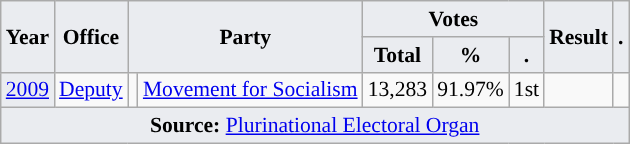<table class="wikitable" style="font-size:90%; text-align:center;">
<tr>
<th style="background-color:#EAECF0;" rowspan=2>Year</th>
<th style="background-color:#EAECF0;" rowspan=2>Office</th>
<th style="background-color:#EAECF0;" colspan=2 rowspan=2>Party</th>
<th style="background-color:#EAECF0;" colspan=3>Votes</th>
<th style="background-color:#EAECF0;" rowspan=2>Result</th>
<th style="background-color:#EAECF0;" rowspan=2>.</th>
</tr>
<tr>
<th style="background-color:#EAECF0;">Total</th>
<th style="background-color:#EAECF0;">%</th>
<th style="background-color:#EAECF0;">.</th>
</tr>
<tr>
<td style="background-color:#EAECF0;"><a href='#'>2009</a></td>
<td><a href='#'>Deputy</a></td>
<td style="background-color:"></td>
<td><a href='#'>Movement for Socialism</a></td>
<td>13,283</td>
<td>91.97%</td>
<td>1st</td>
<td></td>
<td></td>
</tr>
<tr>
<td style="background-color:#EAECF0;" colspan=9><strong>Source:</strong> <a href='#'>Plurinational Electoral Organ</a>  </td>
</tr>
</table>
